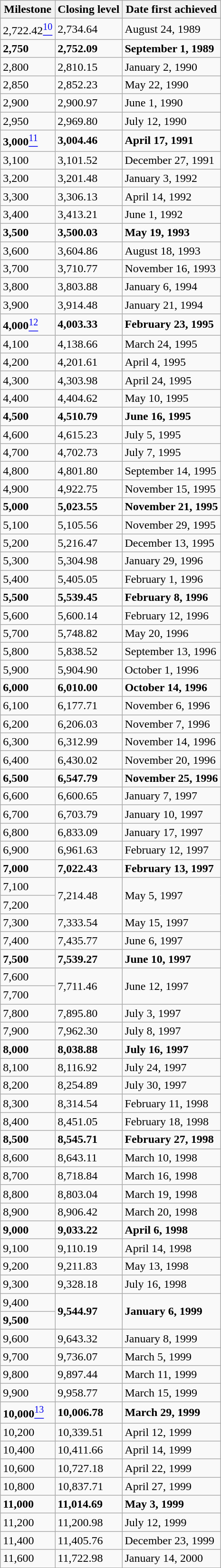<table class="wikitable">
<tr>
<th>Milestone</th>
<th>Closing level</th>
<th>Date first achieved</th>
</tr>
<tr>
<td>2,722.42<a href='#'><sup>10</sup></a></td>
<td>2,734.64</td>
<td>August 24, 1989</td>
</tr>
<tr>
<td><strong>2,750</strong></td>
<td><strong>2,752.09</strong></td>
<td><strong>September 1, 1989</strong></td>
</tr>
<tr>
<td>2,800</td>
<td>2,810.15</td>
<td>January 2, 1990</td>
</tr>
<tr>
<td>2,850</td>
<td>2,852.23</td>
<td>May 22, 1990</td>
</tr>
<tr>
<td>2,900</td>
<td>2,900.97</td>
<td>June 1, 1990</td>
</tr>
<tr>
<td>2,950</td>
<td>2,969.80</td>
<td>July 12, 1990</td>
</tr>
<tr>
<td><strong>3,000</strong><a href='#'><sup>11</sup></a></td>
<td><strong>3,004.46</strong></td>
<td><strong>April 17, 1991</strong></td>
</tr>
<tr>
<td>3,100</td>
<td>3,101.52</td>
<td>December 27, 1991</td>
</tr>
<tr>
<td>3,200</td>
<td>3,201.48</td>
<td>January 3, 1992</td>
</tr>
<tr>
<td>3,300</td>
<td>3,306.13</td>
<td>April 14, 1992</td>
</tr>
<tr>
<td>3,400</td>
<td>3,413.21</td>
<td>June 1, 1992</td>
</tr>
<tr>
<td><strong>3,500</strong></td>
<td><strong>3,500.03</strong></td>
<td><strong>May 19, 1993</strong></td>
</tr>
<tr>
<td>3,600</td>
<td>3,604.86</td>
<td>August 18, 1993</td>
</tr>
<tr>
<td>3,700</td>
<td>3,710.77</td>
<td>November 16, 1993</td>
</tr>
<tr>
<td>3,800</td>
<td>3,803.88</td>
<td>January 6, 1994</td>
</tr>
<tr>
<td>3,900</td>
<td>3,914.48</td>
<td>January 21, 1994</td>
</tr>
<tr>
<td><strong>4,000</strong><a href='#'><sup>12</sup></a></td>
<td><strong>4,003.33</strong></td>
<td><strong>February 23, 1995</strong></td>
</tr>
<tr>
<td>4,100</td>
<td>4,138.66</td>
<td>March 24, 1995</td>
</tr>
<tr>
<td>4,200</td>
<td>4,201.61</td>
<td>April 4, 1995</td>
</tr>
<tr>
<td>4,300</td>
<td>4,303.98</td>
<td>April 24, 1995</td>
</tr>
<tr>
<td>4,400</td>
<td>4,404.62</td>
<td>May 10, 1995</td>
</tr>
<tr>
<td><strong>4,500</strong></td>
<td><strong>4,510.79</strong></td>
<td><strong>June 16, 1995</strong></td>
</tr>
<tr>
<td>4,600</td>
<td>4,615.23</td>
<td>July 5, 1995</td>
</tr>
<tr>
<td>4,700</td>
<td>4,702.73</td>
<td>July 7, 1995</td>
</tr>
<tr>
<td>4,800</td>
<td>4,801.80</td>
<td>September 14, 1995</td>
</tr>
<tr>
<td>4,900</td>
<td>4,922.75</td>
<td>November 15, 1995</td>
</tr>
<tr>
<td><strong>5,000</strong></td>
<td><strong>5,023.55</strong></td>
<td><strong>November 21, 1995</strong></td>
</tr>
<tr>
<td>5,100</td>
<td>5,105.56</td>
<td>November 29, 1995</td>
</tr>
<tr>
<td>5,200</td>
<td>5,216.47</td>
<td>December 13, 1995</td>
</tr>
<tr>
<td>5,300</td>
<td>5,304.98</td>
<td>January 29, 1996</td>
</tr>
<tr>
<td>5,400</td>
<td>5,405.05</td>
<td>February 1, 1996</td>
</tr>
<tr>
<td><strong>5,500</strong></td>
<td><strong>5,539.45</strong></td>
<td><strong>February 8, 1996</strong></td>
</tr>
<tr>
<td>5,600</td>
<td>5,600.14</td>
<td>February 12, 1996</td>
</tr>
<tr>
<td>5,700</td>
<td>5,748.82</td>
<td>May 20, 1996</td>
</tr>
<tr>
<td>5,800</td>
<td>5,838.52</td>
<td>September 13, 1996</td>
</tr>
<tr>
<td>5,900</td>
<td>5,904.90</td>
<td>October 1, 1996</td>
</tr>
<tr>
<td><strong>6,000</strong></td>
<td><strong>6,010.00</strong></td>
<td><strong>October 14, 1996</strong></td>
</tr>
<tr>
<td>6,100</td>
<td>6,177.71</td>
<td>November 6, 1996</td>
</tr>
<tr>
<td>6,200</td>
<td>6,206.03</td>
<td>November 7, 1996</td>
</tr>
<tr>
<td>6,300</td>
<td>6,312.99</td>
<td>November 14, 1996</td>
</tr>
<tr>
<td>6,400</td>
<td>6,430.02</td>
<td>November 20, 1996</td>
</tr>
<tr>
<td><strong>6,500</strong></td>
<td><strong>6,547.79</strong></td>
<td><strong>November 25, 1996</strong></td>
</tr>
<tr>
<td>6,600</td>
<td>6,600.65</td>
<td>January 7, 1997</td>
</tr>
<tr>
<td>6,700</td>
<td>6,703.79</td>
<td>January 10, 1997</td>
</tr>
<tr>
<td>6,800</td>
<td>6,833.09</td>
<td>January 17, 1997</td>
</tr>
<tr>
<td>6,900</td>
<td>6,961.63</td>
<td>February 12, 1997</td>
</tr>
<tr>
<td><strong>7,000</strong></td>
<td><strong>7,022.43</strong></td>
<td><strong>February 13, 1997</strong></td>
</tr>
<tr>
<td>7,100</td>
<td rowspan="2">7,214.48</td>
<td rowspan="2">May 5, 1997</td>
</tr>
<tr>
<td>7,200</td>
</tr>
<tr>
<td>7,300</td>
<td>7,333.54</td>
<td>May 15, 1997</td>
</tr>
<tr>
<td>7,400</td>
<td>7,435.77</td>
<td>June 6, 1997</td>
</tr>
<tr>
<td><strong>7,500</strong></td>
<td><strong>7,539.27</strong></td>
<td><strong>June 10, 1997</strong></td>
</tr>
<tr>
<td>7,600</td>
<td rowspan="2">7,711.46</td>
<td rowspan="2">June 12, 1997</td>
</tr>
<tr>
<td>7,700</td>
</tr>
<tr>
<td>7,800</td>
<td>7,895.80</td>
<td>July 3, 1997</td>
</tr>
<tr>
<td>7,900</td>
<td>7,962.30</td>
<td>July 8, 1997</td>
</tr>
<tr>
<td><strong>8,000</strong></td>
<td><strong>8,038.88</strong></td>
<td><strong>July 16, 1997</strong></td>
</tr>
<tr>
<td>8,100</td>
<td>8,116.92</td>
<td>July 24, 1997</td>
</tr>
<tr>
<td>8,200</td>
<td>8,254.89</td>
<td>July 30, 1997</td>
</tr>
<tr>
<td>8,300</td>
<td>8,314.54</td>
<td>February 11, 1998</td>
</tr>
<tr>
<td>8,400</td>
<td>8,451.05</td>
<td>February 18, 1998</td>
</tr>
<tr>
<td><strong>8,500</strong></td>
<td><strong>8,545.71</strong></td>
<td><strong>February 27, 1998</strong></td>
</tr>
<tr>
<td>8,600</td>
<td>8,643.11</td>
<td>March 10, 1998</td>
</tr>
<tr>
<td>8,700</td>
<td>8,718.84</td>
<td>March 16, 1998</td>
</tr>
<tr>
<td>8,800</td>
<td>8,803.04</td>
<td>March 19, 1998</td>
</tr>
<tr>
<td>8,900</td>
<td>8,906.42</td>
<td>March 20, 1998</td>
</tr>
<tr>
<td><strong>9,000</strong></td>
<td><strong>9,033.22</strong></td>
<td><strong>April 6, 1998</strong></td>
</tr>
<tr>
<td>9,100</td>
<td>9,110.19</td>
<td>April 14, 1998</td>
</tr>
<tr>
<td>9,200</td>
<td>9,211.83</td>
<td>May 13, 1998</td>
</tr>
<tr>
<td>9,300</td>
<td>9,328.18</td>
<td>July 16, 1998</td>
</tr>
<tr>
<td>9,400</td>
<td rowspan="2"><strong>9,544.97</strong></td>
<td rowspan="2"><strong>January 6, 1999</strong></td>
</tr>
<tr>
<td><strong>9,500</strong></td>
</tr>
<tr>
<td>9,600</td>
<td>9,643.32</td>
<td>January 8, 1999</td>
</tr>
<tr>
<td>9,700</td>
<td>9,736.07</td>
<td>March 5, 1999</td>
</tr>
<tr>
<td>9,800</td>
<td>9,897.44</td>
<td>March 11, 1999</td>
</tr>
<tr>
<td>9,900</td>
<td>9,958.77</td>
<td>March 15, 1999</td>
</tr>
<tr>
<td><strong>10,000</strong><a href='#'><sup>13</sup></a></td>
<td><strong>10,006.78</strong></td>
<td><strong>March 29, 1999</strong></td>
</tr>
<tr>
<td>10,200</td>
<td>10,339.51</td>
<td>April 12, 1999</td>
</tr>
<tr>
<td>10,400</td>
<td>10,411.66</td>
<td>April 14, 1999</td>
</tr>
<tr>
<td>10,600</td>
<td>10,727.18</td>
<td>April 22, 1999</td>
</tr>
<tr>
<td>10,800</td>
<td>10,837.71</td>
<td>April 27, 1999</td>
</tr>
<tr>
<td><strong>11,000</strong></td>
<td><strong>11,014.69</strong></td>
<td><strong>May 3, 1999</strong></td>
</tr>
<tr>
<td>11,200</td>
<td>11,200.98</td>
<td>July 12, 1999</td>
</tr>
<tr>
<td>11,400</td>
<td>11,405.76</td>
<td>December 23, 1999</td>
</tr>
<tr>
<td>11,600</td>
<td>11,722.98</td>
<td>January 14, 2000</td>
</tr>
</table>
